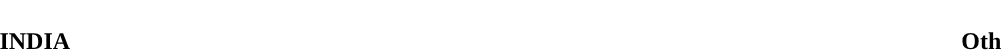<table style="width:100%; text-align:center;">
<tr style="color:white;">
<td style="background:"><strong>10</strong></td>
<td style="background:"><span><strong>3</strong></span></td>
</tr>
<tr>
<td><span><strong>INDIA</strong></span></td>
<td><span><strong>Oth</strong></span></td>
</tr>
</table>
